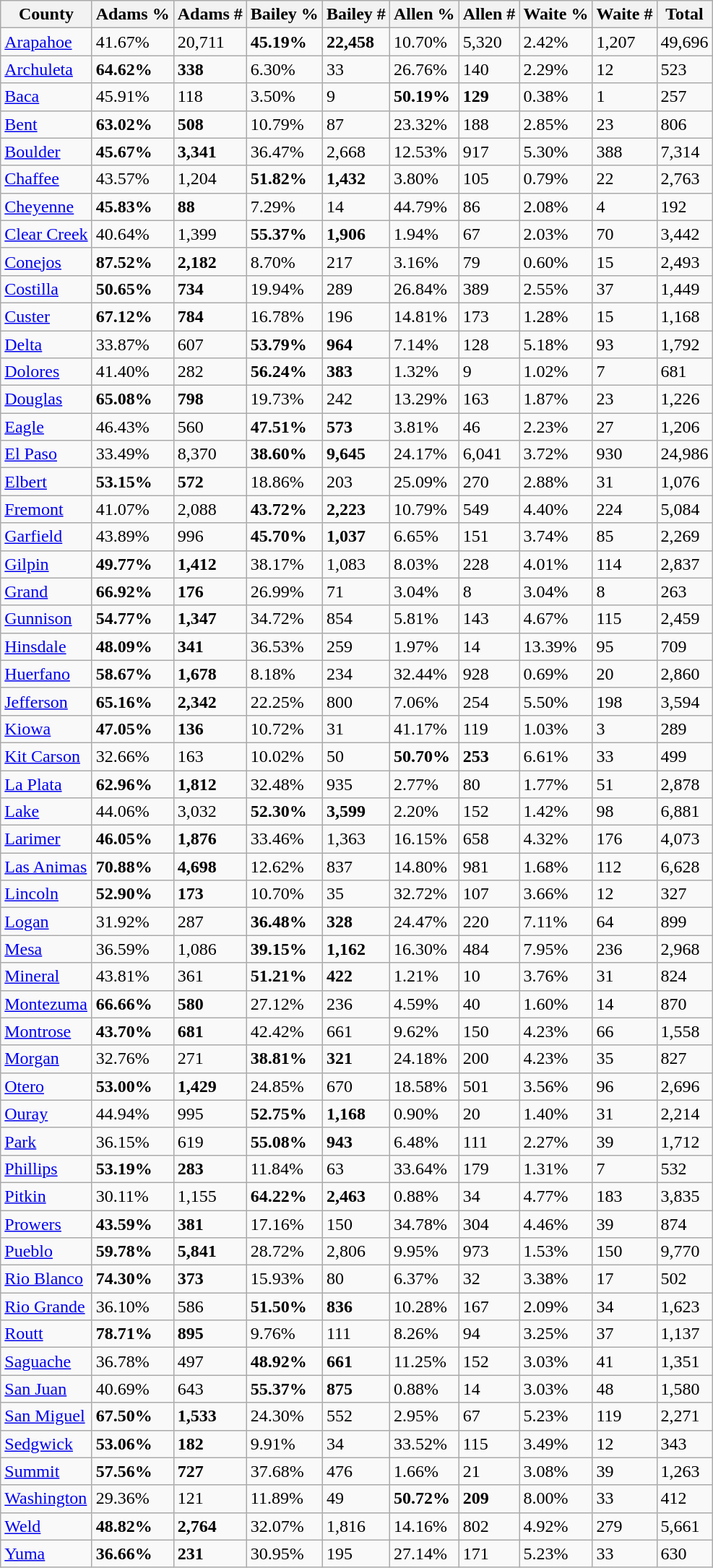<table class="wikitable sortable">
<tr>
<th>County</th>
<th>Adams %</th>
<th>Adams #</th>
<th>Bailey %</th>
<th>Bailey #</th>
<th>Allen %</th>
<th>Allen #</th>
<th>Waite %</th>
<th>Waite #</th>
<th>Total</th>
</tr>
<tr>
<td><a href='#'>Arapahoe</a></td>
<td>41.67%</td>
<td>20,711</td>
<td><strong>45.19%</strong></td>
<td><strong>22,458</strong></td>
<td>10.70%</td>
<td>5,320</td>
<td>2.42%</td>
<td>1,207</td>
<td>49,696</td>
</tr>
<tr>
<td><a href='#'>Archuleta</a></td>
<td><strong>64.62%</strong></td>
<td><strong>338</strong></td>
<td>6.30%</td>
<td>33</td>
<td>26.76%</td>
<td>140</td>
<td>2.29%</td>
<td>12</td>
<td>523</td>
</tr>
<tr>
<td><a href='#'>Baca</a></td>
<td>45.91%</td>
<td>118</td>
<td>3.50%</td>
<td>9</td>
<td><strong>50.19%</strong></td>
<td><strong>129</strong></td>
<td>0.38%</td>
<td>1</td>
<td>257</td>
</tr>
<tr>
<td><a href='#'>Bent</a></td>
<td><strong>63.02%</strong></td>
<td><strong>508</strong></td>
<td>10.79%</td>
<td>87</td>
<td>23.32%</td>
<td>188</td>
<td>2.85%</td>
<td>23</td>
<td>806</td>
</tr>
<tr>
<td><a href='#'>Boulder</a></td>
<td><strong>45.67%</strong></td>
<td><strong>3,341</strong></td>
<td>36.47%</td>
<td>2,668</td>
<td>12.53%</td>
<td>917</td>
<td>5.30%</td>
<td>388</td>
<td>7,314</td>
</tr>
<tr>
<td><a href='#'>Chaffee</a></td>
<td>43.57%</td>
<td>1,204</td>
<td><strong>51.82%</strong></td>
<td><strong>1,432</strong></td>
<td>3.80%</td>
<td>105</td>
<td>0.79%</td>
<td>22</td>
<td>2,763</td>
</tr>
<tr>
<td><a href='#'>Cheyenne</a></td>
<td><strong>45.83%</strong></td>
<td><strong>88</strong></td>
<td>7.29%</td>
<td>14</td>
<td>44.79%</td>
<td>86</td>
<td>2.08%</td>
<td>4</td>
<td>192</td>
</tr>
<tr>
<td><a href='#'>Clear Creek</a></td>
<td>40.64%</td>
<td>1,399</td>
<td><strong>55.37%</strong></td>
<td><strong>1,906</strong></td>
<td>1.94%</td>
<td>67</td>
<td>2.03%</td>
<td>70</td>
<td>3,442</td>
</tr>
<tr>
<td><a href='#'>Conejos</a></td>
<td><strong>87.52%</strong></td>
<td><strong>2,182</strong></td>
<td>8.70%</td>
<td>217</td>
<td>3.16%</td>
<td>79</td>
<td>0.60%</td>
<td>15</td>
<td>2,493</td>
</tr>
<tr>
<td><a href='#'>Costilla</a></td>
<td><strong>50.65%</strong></td>
<td><strong>734</strong></td>
<td>19.94%</td>
<td>289</td>
<td>26.84%</td>
<td>389</td>
<td>2.55%</td>
<td>37</td>
<td>1,449</td>
</tr>
<tr>
<td><a href='#'>Custer</a></td>
<td><strong>67.12%</strong></td>
<td><strong>784</strong></td>
<td>16.78%</td>
<td>196</td>
<td>14.81%</td>
<td>173</td>
<td>1.28%</td>
<td>15</td>
<td>1,168</td>
</tr>
<tr>
<td><a href='#'>Delta</a></td>
<td>33.87%</td>
<td>607</td>
<td><strong>53.79%</strong></td>
<td><strong>964</strong></td>
<td>7.14%</td>
<td>128</td>
<td>5.18%</td>
<td>93</td>
<td>1,792</td>
</tr>
<tr>
<td><a href='#'>Dolores</a></td>
<td>41.40%</td>
<td>282</td>
<td><strong>56.24%</strong></td>
<td><strong>383</strong></td>
<td>1.32%</td>
<td>9</td>
<td>1.02%</td>
<td>7</td>
<td>681</td>
</tr>
<tr>
<td><a href='#'>Douglas</a></td>
<td><strong>65.08%</strong></td>
<td><strong>798</strong></td>
<td>19.73%</td>
<td>242</td>
<td>13.29%</td>
<td>163</td>
<td>1.87%</td>
<td>23</td>
<td>1,226</td>
</tr>
<tr>
<td><a href='#'>Eagle</a></td>
<td>46.43%</td>
<td>560</td>
<td><strong>47.51%</strong></td>
<td><strong>573</strong></td>
<td>3.81%</td>
<td>46</td>
<td>2.23%</td>
<td>27</td>
<td>1,206</td>
</tr>
<tr>
<td><a href='#'>El Paso</a></td>
<td>33.49%</td>
<td>8,370</td>
<td><strong>38.60%</strong></td>
<td><strong>9,645</strong></td>
<td>24.17%</td>
<td>6,041</td>
<td>3.72%</td>
<td>930</td>
<td>24,986</td>
</tr>
<tr>
<td><a href='#'>Elbert</a></td>
<td><strong>53.15%</strong></td>
<td><strong>572</strong></td>
<td>18.86%</td>
<td>203</td>
<td>25.09%</td>
<td>270</td>
<td>2.88%</td>
<td>31</td>
<td>1,076</td>
</tr>
<tr>
<td><a href='#'>Fremont</a></td>
<td>41.07%</td>
<td>2,088</td>
<td><strong>43.72%</strong></td>
<td><strong>2,223</strong></td>
<td>10.79%</td>
<td>549</td>
<td>4.40%</td>
<td>224</td>
<td>5,084</td>
</tr>
<tr>
<td><a href='#'>Garfield</a></td>
<td>43.89%</td>
<td>996</td>
<td><strong>45.70%</strong></td>
<td><strong>1,037</strong></td>
<td>6.65%</td>
<td>151</td>
<td>3.74%</td>
<td>85</td>
<td>2,269</td>
</tr>
<tr>
<td><a href='#'>Gilpin</a></td>
<td><strong>49.77%</strong></td>
<td><strong>1,412</strong></td>
<td>38.17%</td>
<td>1,083</td>
<td>8.03%</td>
<td>228</td>
<td>4.01%</td>
<td>114</td>
<td>2,837</td>
</tr>
<tr>
<td><a href='#'>Grand</a></td>
<td><strong>66.92%</strong></td>
<td><strong>176</strong></td>
<td>26.99%</td>
<td>71</td>
<td>3.04%</td>
<td>8</td>
<td>3.04%</td>
<td>8</td>
<td>263</td>
</tr>
<tr>
<td><a href='#'>Gunnison</a></td>
<td><strong>54.77%</strong></td>
<td><strong>1,347</strong></td>
<td>34.72%</td>
<td>854</td>
<td>5.81%</td>
<td>143</td>
<td>4.67%</td>
<td>115</td>
<td>2,459</td>
</tr>
<tr>
<td><a href='#'>Hinsdale</a></td>
<td><strong>48.09%</strong></td>
<td><strong>341</strong></td>
<td>36.53%</td>
<td>259</td>
<td>1.97%</td>
<td>14</td>
<td>13.39%</td>
<td>95</td>
<td>709</td>
</tr>
<tr>
<td><a href='#'>Huerfano</a></td>
<td><strong>58.67%</strong></td>
<td><strong>1,678</strong></td>
<td>8.18%</td>
<td>234</td>
<td>32.44%</td>
<td>928</td>
<td>0.69%</td>
<td>20</td>
<td>2,860</td>
</tr>
<tr>
<td><a href='#'>Jefferson</a></td>
<td><strong>65.16%</strong></td>
<td><strong>2,342</strong></td>
<td>22.25%</td>
<td>800</td>
<td>7.06%</td>
<td>254</td>
<td>5.50%</td>
<td>198</td>
<td>3,594</td>
</tr>
<tr>
<td><a href='#'>Kiowa</a></td>
<td><strong>47.05%</strong></td>
<td><strong>136</strong></td>
<td>10.72%</td>
<td>31</td>
<td>41.17%</td>
<td>119</td>
<td>1.03%</td>
<td>3</td>
<td>289</td>
</tr>
<tr>
<td><a href='#'>Kit Carson</a></td>
<td>32.66%</td>
<td>163</td>
<td>10.02%</td>
<td>50</td>
<td><strong>50.70%</strong></td>
<td><strong>253</strong></td>
<td>6.61%</td>
<td>33</td>
<td>499</td>
</tr>
<tr>
<td><a href='#'>La Plata</a></td>
<td><strong>62.96%</strong></td>
<td><strong>1,812</strong></td>
<td>32.48%</td>
<td>935</td>
<td>2.77%</td>
<td>80</td>
<td>1.77%</td>
<td>51</td>
<td>2,878</td>
</tr>
<tr>
<td><a href='#'>Lake</a></td>
<td>44.06%</td>
<td>3,032</td>
<td><strong>52.30%</strong></td>
<td><strong>3,599</strong></td>
<td>2.20%</td>
<td>152</td>
<td>1.42%</td>
<td>98</td>
<td>6,881</td>
</tr>
<tr>
<td><a href='#'>Larimer</a></td>
<td><strong>46.05%</strong></td>
<td><strong>1,876</strong></td>
<td>33.46%</td>
<td>1,363</td>
<td>16.15%</td>
<td>658</td>
<td>4.32%</td>
<td>176</td>
<td>4,073</td>
</tr>
<tr>
<td><a href='#'>Las Animas</a></td>
<td><strong>70.88%</strong></td>
<td><strong>4,698</strong></td>
<td>12.62%</td>
<td>837</td>
<td>14.80%</td>
<td>981</td>
<td>1.68%</td>
<td>112</td>
<td>6,628</td>
</tr>
<tr>
<td><a href='#'>Lincoln</a></td>
<td><strong>52.90%</strong></td>
<td><strong>173</strong></td>
<td>10.70%</td>
<td>35</td>
<td>32.72%</td>
<td>107</td>
<td>3.66%</td>
<td>12</td>
<td>327</td>
</tr>
<tr>
<td><a href='#'>Logan</a></td>
<td>31.92%</td>
<td>287</td>
<td><strong>36.48%</strong></td>
<td><strong>328</strong></td>
<td>24.47%</td>
<td>220</td>
<td>7.11%</td>
<td>64</td>
<td>899</td>
</tr>
<tr>
<td><a href='#'>Mesa</a></td>
<td>36.59%</td>
<td>1,086</td>
<td><strong>39.15%</strong></td>
<td><strong>1,162</strong></td>
<td>16.30%</td>
<td>484</td>
<td>7.95%</td>
<td>236</td>
<td>2,968</td>
</tr>
<tr>
<td><a href='#'>Mineral</a></td>
<td>43.81%</td>
<td>361</td>
<td><strong>51.21%</strong></td>
<td><strong>422</strong></td>
<td>1.21%</td>
<td>10</td>
<td>3.76%</td>
<td>31</td>
<td>824</td>
</tr>
<tr>
<td><a href='#'>Montezuma</a></td>
<td><strong>66.66%</strong></td>
<td><strong>580</strong></td>
<td>27.12%</td>
<td>236</td>
<td>4.59%</td>
<td>40</td>
<td>1.60%</td>
<td>14</td>
<td>870</td>
</tr>
<tr>
<td><a href='#'>Montrose</a></td>
<td><strong>43.70%</strong></td>
<td><strong>681</strong></td>
<td>42.42%</td>
<td>661</td>
<td>9.62%</td>
<td>150</td>
<td>4.23%</td>
<td>66</td>
<td>1,558</td>
</tr>
<tr>
<td><a href='#'>Morgan</a></td>
<td>32.76%</td>
<td>271</td>
<td><strong>38.81%</strong></td>
<td><strong>321</strong></td>
<td>24.18%</td>
<td>200</td>
<td>4.23%</td>
<td>35</td>
<td>827</td>
</tr>
<tr>
<td><a href='#'>Otero</a></td>
<td><strong>53.00%</strong></td>
<td><strong>1,429</strong></td>
<td>24.85%</td>
<td>670</td>
<td>18.58%</td>
<td>501</td>
<td>3.56%</td>
<td>96</td>
<td>2,696</td>
</tr>
<tr>
<td><a href='#'>Ouray</a></td>
<td>44.94%</td>
<td>995</td>
<td><strong>52.75%</strong></td>
<td><strong>1,168</strong></td>
<td>0.90%</td>
<td>20</td>
<td>1.40%</td>
<td>31</td>
<td>2,214</td>
</tr>
<tr>
<td><a href='#'>Park</a></td>
<td>36.15%</td>
<td>619</td>
<td><strong>55.08%</strong></td>
<td><strong>943</strong></td>
<td>6.48%</td>
<td>111</td>
<td>2.27%</td>
<td>39</td>
<td>1,712</td>
</tr>
<tr>
<td><a href='#'>Phillips</a></td>
<td><strong>53.19%</strong></td>
<td><strong>283</strong></td>
<td>11.84%</td>
<td>63</td>
<td>33.64%</td>
<td>179</td>
<td>1.31%</td>
<td>7</td>
<td>532</td>
</tr>
<tr>
<td><a href='#'>Pitkin</a></td>
<td>30.11%</td>
<td>1,155</td>
<td><strong>64.22%</strong></td>
<td><strong>2,463</strong></td>
<td>0.88%</td>
<td>34</td>
<td>4.77%</td>
<td>183</td>
<td>3,835</td>
</tr>
<tr>
<td><a href='#'>Prowers</a></td>
<td><strong>43.59%</strong></td>
<td><strong>381</strong></td>
<td>17.16%</td>
<td>150</td>
<td>34.78%</td>
<td>304</td>
<td>4.46%</td>
<td>39</td>
<td>874</td>
</tr>
<tr>
<td><a href='#'>Pueblo</a></td>
<td><strong>59.78%</strong></td>
<td><strong>5,841</strong></td>
<td>28.72%</td>
<td>2,806</td>
<td>9.95%</td>
<td>973</td>
<td>1.53%</td>
<td>150</td>
<td>9,770</td>
</tr>
<tr>
<td><a href='#'>Rio Blanco</a></td>
<td><strong>74.30%</strong></td>
<td><strong>373</strong></td>
<td>15.93%</td>
<td>80</td>
<td>6.37%</td>
<td>32</td>
<td>3.38%</td>
<td>17</td>
<td>502</td>
</tr>
<tr>
<td><a href='#'>Rio Grande</a></td>
<td>36.10%</td>
<td>586</td>
<td><strong>51.50%</strong></td>
<td><strong>836</strong></td>
<td>10.28%</td>
<td>167</td>
<td>2.09%</td>
<td>34</td>
<td>1,623</td>
</tr>
<tr>
<td><a href='#'>Routt</a></td>
<td><strong>78.71%</strong></td>
<td><strong>895</strong></td>
<td>9.76%</td>
<td>111</td>
<td>8.26%</td>
<td>94</td>
<td>3.25%</td>
<td>37</td>
<td>1,137</td>
</tr>
<tr>
<td><a href='#'>Saguache</a></td>
<td>36.78%</td>
<td>497</td>
<td><strong>48.92%</strong></td>
<td><strong>661</strong></td>
<td>11.25%</td>
<td>152</td>
<td>3.03%</td>
<td>41</td>
<td>1,351</td>
</tr>
<tr>
<td><a href='#'>San Juan</a></td>
<td>40.69%</td>
<td>643</td>
<td><strong>55.37%</strong></td>
<td><strong>875</strong></td>
<td>0.88%</td>
<td>14</td>
<td>3.03%</td>
<td>48</td>
<td>1,580</td>
</tr>
<tr>
<td><a href='#'>San Miguel</a></td>
<td><strong>67.50%</strong></td>
<td><strong>1,533</strong></td>
<td>24.30%</td>
<td>552</td>
<td>2.95%</td>
<td>67</td>
<td>5.23%</td>
<td>119</td>
<td>2,271</td>
</tr>
<tr>
<td><a href='#'>Sedgwick</a></td>
<td><strong>53.06%</strong></td>
<td><strong>182</strong></td>
<td>9.91%</td>
<td>34</td>
<td>33.52%</td>
<td>115</td>
<td>3.49%</td>
<td>12</td>
<td>343</td>
</tr>
<tr>
<td><a href='#'>Summit</a></td>
<td><strong>57.56%</strong></td>
<td><strong>727</strong></td>
<td>37.68%</td>
<td>476</td>
<td>1.66%</td>
<td>21</td>
<td>3.08%</td>
<td>39</td>
<td>1,263</td>
</tr>
<tr>
<td><a href='#'>Washington</a></td>
<td>29.36%</td>
<td>121</td>
<td>11.89%</td>
<td>49</td>
<td><strong>50.72%</strong></td>
<td><strong>209</strong></td>
<td>8.00%</td>
<td>33</td>
<td>412</td>
</tr>
<tr>
<td><a href='#'>Weld</a></td>
<td><strong>48.82%</strong></td>
<td><strong>2,764</strong></td>
<td>32.07%</td>
<td>1,816</td>
<td>14.16%</td>
<td>802</td>
<td>4.92%</td>
<td>279</td>
<td>5,661</td>
</tr>
<tr>
<td><a href='#'>Yuma</a></td>
<td><strong>36.66%</strong></td>
<td><strong>231</strong></td>
<td>30.95%</td>
<td>195</td>
<td>27.14%</td>
<td>171</td>
<td>5.23%</td>
<td>33</td>
<td>630</td>
</tr>
</table>
